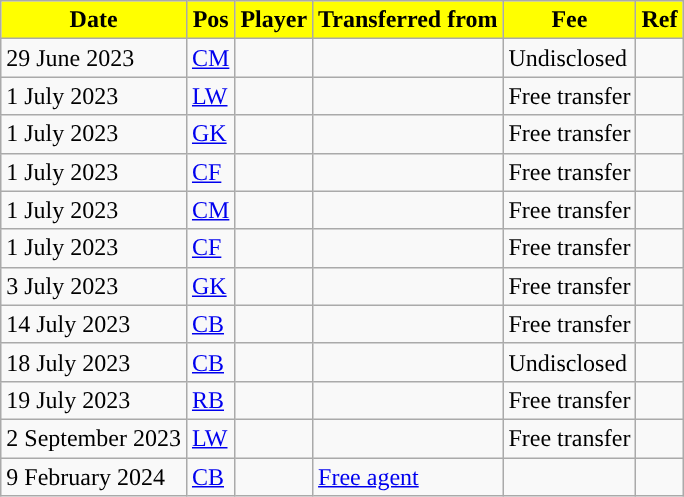<table class="wikitable plainrowheaders sortable">
<tr>
<th style="background-color:yellow;">Date</th>
<th style="background-color:yellow;">Pos</th>
<th style="background-color:yellow;">Player</th>
<th style="background-color:yellow;">Transferred from</th>
<th style="background-color:yellow;">Fee</th>
<th style="background-color:yellow;">Ref</th>
</tr>
<tr>
<td>29 June 2023</td>
<td><a href='#'>CM</a></td>
<td></td>
<td></td>
<td>Undisclosed</td>
<td></td>
</tr>
<tr>
<td>1 July 2023</td>
<td><a href='#'>LW</a></td>
<td></td>
<td></td>
<td>Free transfer</td>
<td></td>
</tr>
<tr>
<td>1 July 2023</td>
<td><a href='#'>GK</a></td>
<td></td>
<td></td>
<td>Free transfer</td>
<td></td>
</tr>
<tr>
<td>1 July 2023</td>
<td><a href='#'>CF</a></td>
<td></td>
<td></td>
<td>Free transfer</td>
<td></td>
</tr>
<tr>
<td>1 July 2023</td>
<td><a href='#'>CM</a></td>
<td></td>
<td></td>
<td>Free transfer</td>
<td></td>
</tr>
<tr>
<td>1 July 2023</td>
<td><a href='#'>CF</a></td>
<td></td>
<td></td>
<td>Free transfer</td>
<td></td>
</tr>
<tr>
<td>3 July 2023</td>
<td><a href='#'>GK</a></td>
<td></td>
<td></td>
<td>Free transfer</td>
<td></td>
</tr>
<tr>
<td>14 July 2023</td>
<td><a href='#'>CB</a></td>
<td></td>
<td></td>
<td>Free transfer</td>
<td></td>
</tr>
<tr>
<td>18 July 2023</td>
<td><a href='#'>CB</a></td>
<td></td>
<td></td>
<td>Undisclosed</td>
<td></td>
</tr>
<tr>
<td>19 July 2023</td>
<td><a href='#'>RB</a></td>
<td></td>
<td></td>
<td>Free transfer</td>
<td></td>
</tr>
<tr>
<td>2 September 2023</td>
<td><a href='#'>LW</a></td>
<td></td>
<td></td>
<td>Free transfer</td>
<td></td>
</tr>
<tr>
<td>9 February 2024</td>
<td><a href='#'>CB</a></td>
<td></td>
<td><a href='#'>Free agent</a></td>
<td></td>
<td></td>
</tr>
</table>
